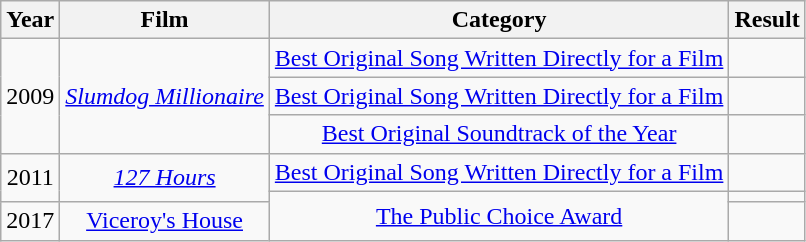<table class="wikitable">
<tr>
<th>Year</th>
<th>Film</th>
<th>Category</th>
<th>Result</th>
</tr>
<tr>
<td rowspan="3" style="text-align:center;">2009</td>
<td rowspan="3" style="text-align:center;"><em><a href='#'>Slumdog Millionaire</a></em></td>
<td style="text-align:center;"><a href='#'>Best Original Song Written Directly for a Film</a><br></td>
<td></td>
</tr>
<tr>
<td style="text-align:center;"><a href='#'>Best Original Song Written Directly for a Film</a><br></td>
<td></td>
</tr>
<tr>
<td style="text-align:center;"><a href='#'>Best Original Soundtrack of the Year</a></td>
<td></td>
</tr>
<tr>
<td rowspan="2" style="text-align:center;">2011</td>
<td rowspan="2" style="text-align:center;"><em><a href='#'>127 Hours</a></em></td>
<td style="text-align:center;"><a href='#'>Best Original Song Written Directly for a Film</a><br></td>
<td></td>
</tr>
<tr>
<td rowspan="2" style="text-align:center;"><a href='#'>The Public Choice Award</a></td>
<td></td>
</tr>
<tr>
<td style="text-align:center;">2017</td>
<td style="text-align:center;"><a href='#'>Viceroy's House</a></td>
<td></td>
</tr>
</table>
